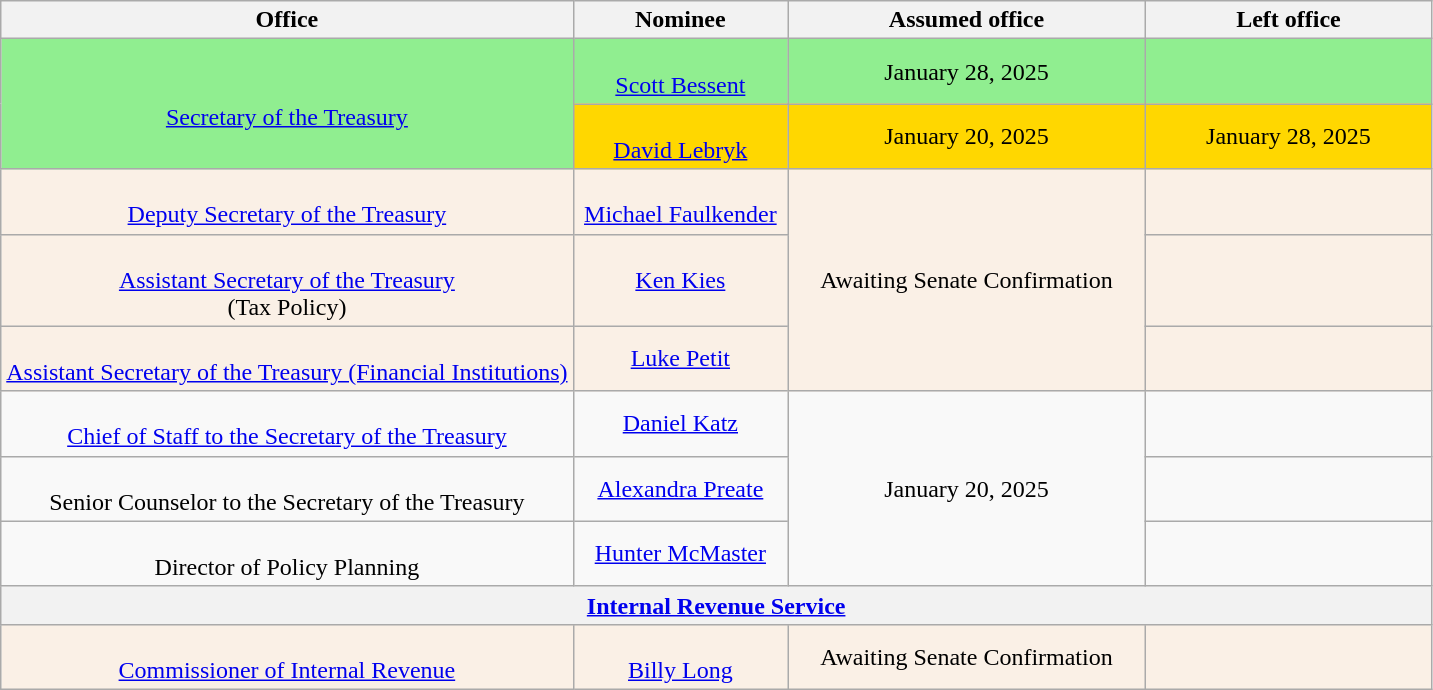<table class="wikitable sortable" style="text-align:center">
<tr>
<th style="width:40%;">Office</th>
<th style="width:15%;">Nominee</th>
<th style="width:25%;" data-sort-="" type="date">Assumed office</th>
<th style="width:20%;" data-sort-="" type="date">Left office</th>
</tr>
<tr style="background:lightgreen">
<td rowspan="2"><br><a href='#'>Secretary of the Treasury</a></td>
<td><br><a href='#'>Scott Bessent</a></td>
<td>January 28, 2025<br></td>
<td></td>
</tr>
<tr style="background:gold">
<td><br><a href='#'>David Lebryk</a></td>
<td>January 20, 2025</td>
<td>January 28, 2025</td>
</tr>
<tr style="background:linen">
<td><br><a href='#'>Deputy Secretary of the Treasury</a></td>
<td><br><a href='#'>Michael Faulkender</a></td>
<td rowspan="3">Awaiting Senate Confirmation</td>
<td></td>
</tr>
<tr style="background:linen">
<td><br><a href='#'>Assistant Secretary of the Treasury</a><br>(Tax Policy)</td>
<td><a href='#'>Ken Kies</a></td>
<td></td>
</tr>
<tr style="background:linen">
<td><br><a href='#'>Assistant Secretary of the Treasury (Financial Institutions)</a></td>
<td><a href='#'>Luke Petit</a></td>
<td></td>
</tr>
<tr>
<td><br><a href='#'>Chief of Staff to the Secretary of the Treasury</a></td>
<td><a href='#'>Daniel Katz</a></td>
<td rowspan="3">January 20, 2025</td>
<td></td>
</tr>
<tr>
<td><br>Senior Counselor to the Secretary of the Treasury</td>
<td><a href='#'>Alexandra Preate</a></td>
<td></td>
</tr>
<tr>
<td><br>Director of Policy Planning</td>
<td><a href='#'>Hunter McMaster</a></td>
<td></td>
</tr>
<tr>
<th colspan="4"><a href='#'>Internal Revenue Service</a></th>
</tr>
<tr style="background:linen">
<td><br><a href='#'>Commissioner of Internal Revenue</a></td>
<td><br><a href='#'>Billy Long</a></td>
<td>Awaiting Senate Confirmation</td>
<td></td>
</tr>
</table>
